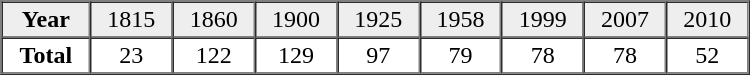<table border="1" cellpadding="2" cellspacing="0" width="500">
<tr bgcolor="#eeeeee" align="center">
<td><strong>Year</strong></td>
<td>1815</td>
<td>1860</td>
<td>1900</td>
<td>1925</td>
<td>1958</td>
<td>1999</td>
<td>2007</td>
<td>2010</td>
</tr>
<tr align="center">
<td><strong>Total</strong></td>
<td>23</td>
<td>122</td>
<td>129</td>
<td>97</td>
<td>79</td>
<td>78</td>
<td>78</td>
<td>52</td>
</tr>
</table>
